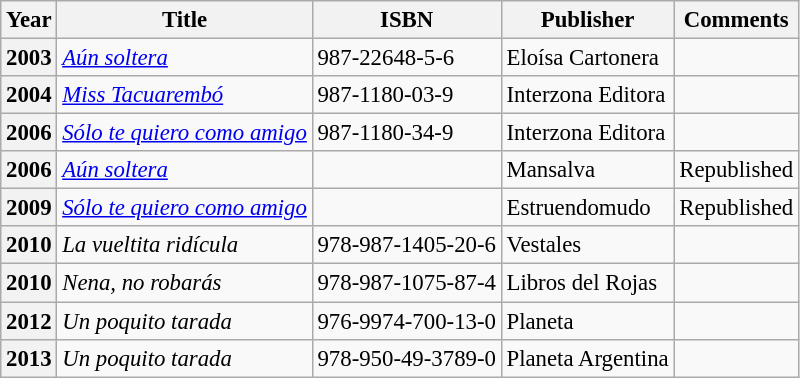<table class="wikitable" style="font-size: 95%">
<tr>
<th>Year</th>
<th>Title</th>
<th>ISBN</th>
<th>Publisher</th>
<th>Comments</th>
</tr>
<tr>
<th>2003</th>
<td><em><a href='#'>Aún soltera</a></em></td>
<td>987-22648-5-6</td>
<td>Eloísa Cartonera</td>
</tr>
<tr>
<th>2004</th>
<td><em><a href='#'>Miss Tacuarembó</a></em></td>
<td>987-1180-03-9</td>
<td>Interzona Editora</td>
<td></td>
</tr>
<tr>
<th>2006</th>
<td><em><a href='#'>Sólo te quiero como amigo</a></em></td>
<td>987-1180-34-9</td>
<td>Interzona Editora</td>
</tr>
<tr>
<th>2006</th>
<td><em><a href='#'>Aún soltera</a></em></td>
<td></td>
<td>Mansalva</td>
<td>Republished</td>
</tr>
<tr>
<th>2009</th>
<td><em><a href='#'>Sólo te quiero como amigo</a></em></td>
<td></td>
<td>Estruendomudo</td>
<td>Republished</td>
</tr>
<tr>
<th>2010</th>
<td><em>La vueltita ridícula</em></td>
<td>978-987-1405-20-6</td>
<td>Vestales</td>
<td></td>
</tr>
<tr>
<th>2010</th>
<td><em>Nena, no robarás</em></td>
<td>978-987-1075-87-4</td>
<td>Libros del Rojas</td>
<td></td>
</tr>
<tr>
<th>2012</th>
<td><em>Un poquito tarada</em></td>
<td>976-9974-700-13-0</td>
<td>Planeta</td>
<td></td>
</tr>
<tr>
<th>2013</th>
<td><em>Un poquito tarada</em></td>
<td>978-950-49-3789-0</td>
<td>Planeta Argentina</td>
<td></td>
</tr>
</table>
